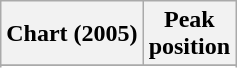<table class="wikitable sortable plainrowheaders">
<tr>
<th scope="col">Chart (2005)</th>
<th scope="col">Peak<br>position</th>
</tr>
<tr>
</tr>
<tr>
</tr>
<tr>
</tr>
<tr>
</tr>
</table>
